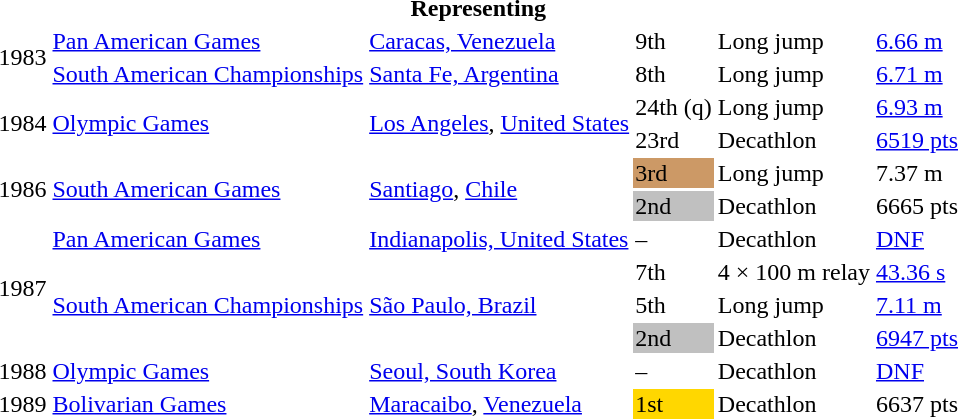<table>
<tr>
<th colspan="6">Representing </th>
</tr>
<tr>
<td rowspan=2>1983</td>
<td><a href='#'>Pan American Games</a></td>
<td><a href='#'>Caracas, Venezuela</a></td>
<td>9th</td>
<td>Long jump</td>
<td><a href='#'>6.66 m</a></td>
</tr>
<tr>
<td><a href='#'>South American Championships</a></td>
<td><a href='#'>Santa Fe, Argentina</a></td>
<td>8th</td>
<td>Long jump</td>
<td><a href='#'>6.71 m</a></td>
</tr>
<tr>
<td rowspan=2>1984</td>
<td rowspan=2><a href='#'>Olympic Games</a></td>
<td rowspan=2><a href='#'>Los Angeles</a>, <a href='#'>United States</a></td>
<td>24th (q)</td>
<td>Long jump</td>
<td><a href='#'>6.93 m</a></td>
</tr>
<tr>
<td>23rd</td>
<td>Decathlon</td>
<td><a href='#'>6519 pts</a></td>
</tr>
<tr>
<td rowspan=2>1986</td>
<td rowspan=2><a href='#'>South American Games</a></td>
<td rowspan=2><a href='#'>Santiago</a>, <a href='#'>Chile</a></td>
<td bgcolor=cc9966>3rd</td>
<td>Long jump</td>
<td>7.37 m</td>
</tr>
<tr>
<td bgcolor=silver>2nd</td>
<td>Decathlon</td>
<td>6665 pts</td>
</tr>
<tr>
<td rowspan=4>1987</td>
<td><a href='#'>Pan American Games</a></td>
<td><a href='#'>Indianapolis, United States</a></td>
<td>–</td>
<td>Decathlon</td>
<td><a href='#'>DNF</a></td>
</tr>
<tr>
<td rowspan=3><a href='#'>South American Championships</a></td>
<td rowspan=3><a href='#'>São Paulo, Brazil</a></td>
<td>7th</td>
<td>4 × 100 m relay</td>
<td><a href='#'>43.36 s</a></td>
</tr>
<tr>
<td>5th</td>
<td>Long jump</td>
<td><a href='#'>7.11 m</a></td>
</tr>
<tr>
<td bgcolor="silver">2nd</td>
<td>Decathlon</td>
<td><a href='#'>6947 pts</a></td>
</tr>
<tr>
<td>1988</td>
<td><a href='#'>Olympic Games</a></td>
<td><a href='#'>Seoul, South Korea</a></td>
<td>–</td>
<td>Decathlon</td>
<td><a href='#'>DNF</a></td>
</tr>
<tr>
<td>1989</td>
<td><a href='#'>Bolivarian Games</a></td>
<td><a href='#'>Maracaibo</a>, <a href='#'>Venezuela</a></td>
<td bgcolor=gold>1st</td>
<td>Decathlon</td>
<td>6637 pts</td>
</tr>
</table>
